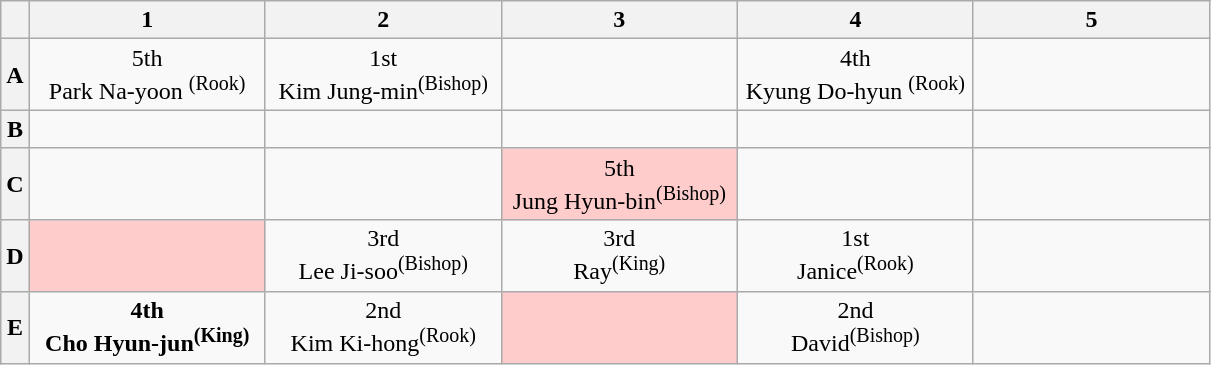<table class="wikitable" style="text-align:center">
<tr>
<th></th>
<th scope="col" style="width: 150px;">1</th>
<th scope="col" style="width: 150px;">2</th>
<th scope="col" style="width: 150px;">3</th>
<th scope="col" style="width: 150px;">4</th>
<th scope="col" style="width: 150px;">5</th>
</tr>
<tr>
<th scope="row">A</th>
<td>5th<br>Park Na-yoon <sup>(Rook)</sup></td>
<td>1st<br>Kim Jung-min<sup>(Bishop)</sup></td>
<td></td>
<td>4th<br>Kyung Do-hyun <sup>(Rook)</sup></td>
<td></td>
</tr>
<tr>
<th scope="row">B</th>
<td></td>
<td></td>
<td></td>
<td></td>
<td></td>
</tr>
<tr>
<th scope="row">C</th>
<td></td>
<td></td>
<td style="background-color:#FFCCCC">5th<br>Jung Hyun-bin<sup>(Bishop)</sup></td>
<td></td>
<td></td>
</tr>
<tr>
<th scope="row">D</th>
<td style="background-color:#FFCCCC"></td>
<td>3rd<br>Lee Ji-soo<sup>(Bishop)</sup></td>
<td>3rd<br>Ray<sup>(King)</sup></td>
<td>1st<br>Janice<sup>(Rook)</sup></td>
<td></td>
</tr>
<tr>
<th scope="row">E</th>
<td><strong>4th<br>Cho Hyun-jun<sup>(King)</sup></strong></td>
<td>2nd<br>Kim Ki-hong<sup>(Rook)</sup></td>
<td style="background-color:#FFCCCC"></td>
<td>2nd<br>David<sup>(Bishop)</sup></td>
<td></td>
</tr>
</table>
